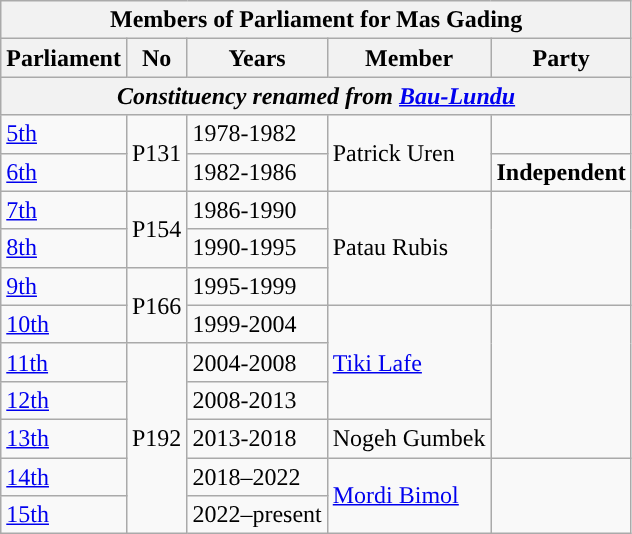<table class=wikitable>
<tr>
<th colspan="5">Members of Parliament for Mas Gading</th>
</tr>
<tr>
<th>Parliament</th>
<th>No</th>
<th>Years</th>
<th>Member</th>
<th>Party</th>
</tr>
<tr>
<th colspan="5" align="center"><em>Constituency renamed from <a href='#'>Bau-Lundu</a></em></th>
</tr>
<tr>
<td><a href='#'>5th</a></td>
<td rowspan="2">P131</td>
<td>1978-1982</td>
<td rowspan=2>Patrick Uren</td>
<td></td>
</tr>
<tr>
<td><a href='#'>6th</a></td>
<td>1982-1986</td>
<td><strong>Independent</strong></td>
</tr>
<tr>
<td><a href='#'>7th</a></td>
<td rowspan="2">P154</td>
<td>1986-1990</td>
<td rowspan=3>Patau Rubis</td>
<td rowspan="3"></td>
</tr>
<tr>
<td><a href='#'>8th</a></td>
<td>1990-1995</td>
</tr>
<tr>
<td><a href='#'>9th</a></td>
<td rowspan="2">P166</td>
<td>1995-1999</td>
</tr>
<tr>
<td><a href='#'>10th</a></td>
<td>1999-2004</td>
<td rowspan=3><a href='#'>Tiki Lafe</a></td>
<td rowspan="4"></td>
</tr>
<tr>
<td><a href='#'>11th</a></td>
<td rowspan="5">P192</td>
<td>2004-2008</td>
</tr>
<tr>
<td><a href='#'>12th</a></td>
<td>2008-2013</td>
</tr>
<tr>
<td><a href='#'>13th</a></td>
<td>2013-2018</td>
<td>Nogeh Gumbek</td>
</tr>
<tr>
<td><a href='#'>14th</a></td>
<td>2018–2022</td>
<td rowspan="2"><a href='#'>Mordi Bimol</a></td>
<td rowspan="2"></td>
</tr>
<tr>
<td><a href='#'>15th</a></td>
<td>2022–present</td>
</tr>
</table>
